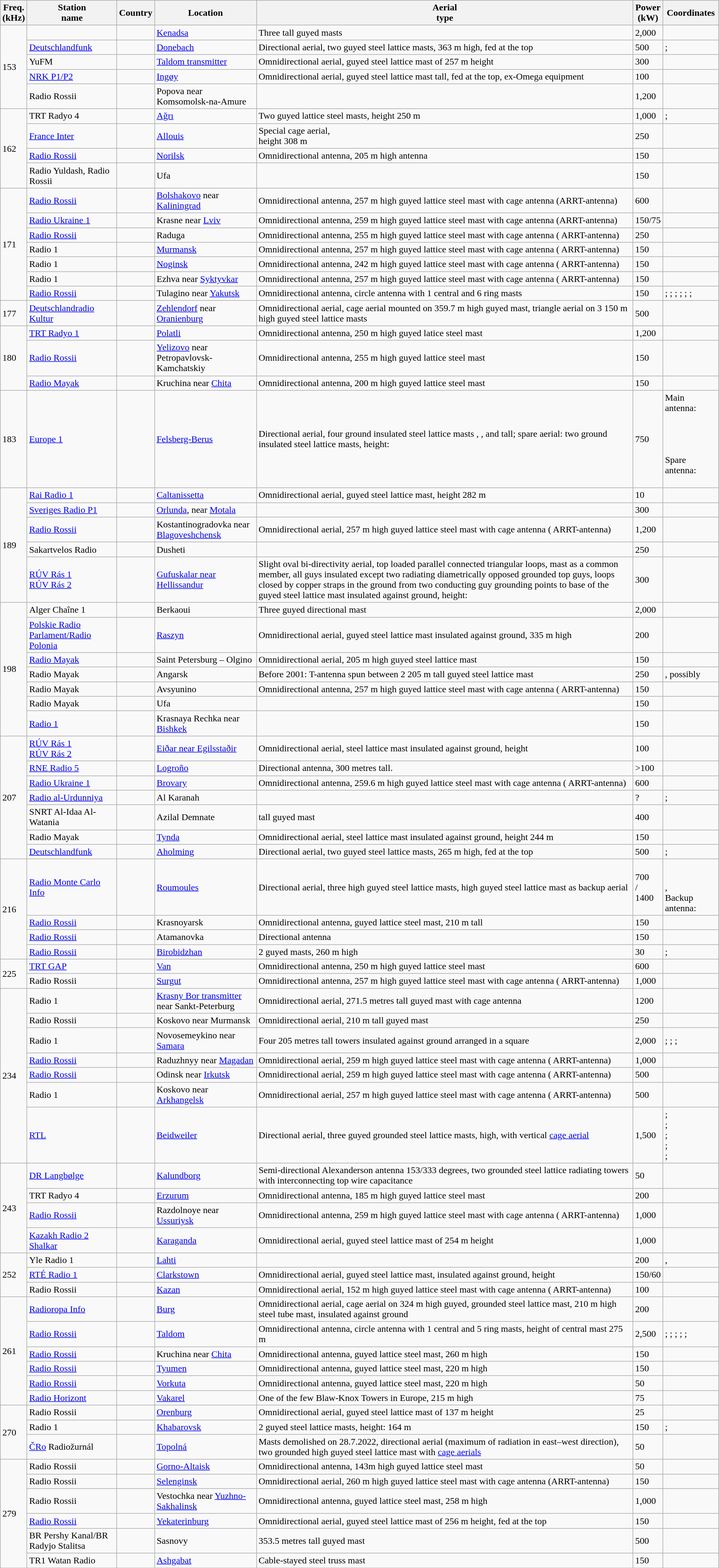<table class="wikitable sortable" valign="top">
<tr>
<th>Freq.<br>(kHz)</th>
<th>Station<br>name</th>
<th>Country</th>
<th>Location</th>
<th>Aerial<br>type</th>
<th>Power<br>(kW)</th>
<th>Coordinates</th>
</tr>
<tr>
<td rowspan="5">153</td>
<td></td>
<td></td>
<td><a href='#'>Kenadsa</a></td>
<td>Three  tall guyed masts</td>
<td>2,000</td>
<td><br></td>
</tr>
<tr>
<td><a href='#'>Deutschlandfunk</a></td>
<td></td>
<td><a href='#'>Donebach</a></td>
<td>Directional aerial, two guyed steel lattice masts, 363 m high, fed at the top</td>
<td>500</td>
<td>; </td>
</tr>
<tr>
<td>YuFM</td>
<td></td>
<td><a href='#'>Taldom transmitter</a></td>
<td>Omnidirectional aerial, guyed steel lattice mast of 257 m height</td>
<td>300</td>
<td></td>
</tr>
<tr>
<td><a href='#'>NRK P1/P2</a></td>
<td></td>
<td><a href='#'>Ingøy</a></td>
<td>Omnidirectional aerial, guyed steel lattice mast   tall, fed at the top, ex-Omega equipment</td>
<td>100</td>
<td></td>
</tr>
<tr>
<td>Radio Rossii</td>
<td></td>
<td>Popova near Komsomolsk-na-Amure</td>
<td></td>
<td>1,200</td>
<td></td>
</tr>
<tr>
<td rowspan="4" valign="center">162</td>
<td>TRT Radyo 4</td>
<td></td>
<td><a href='#'>Ağrı</a></td>
<td>Two guyed lattice steel masts, height 250 m</td>
<td>1,000</td>
<td>; </td>
</tr>
<tr>
<td><a href='#'>France Inter</a></td>
<td></td>
<td><a href='#'>Allouis</a></td>
<td>Special cage aerial,<br>height 308 m</td>
<td>250</td>
<td></td>
</tr>
<tr>
<td><a href='#'>Radio Rossii</a></td>
<td></td>
<td><a href='#'>Norilsk</a></td>
<td>Omnidirectional antenna, 205 m high antenna</td>
<td>150</td>
<td></td>
</tr>
<tr>
<td>Radio Yuldash, Radio Rossii</td>
<td></td>
<td>Ufa</td>
<td></td>
<td>150</td>
<td></td>
</tr>
<tr>
<td rowspan="7" valign=center>171</td>
<td><a href='#'>Radio Rossii</a></td>
<td></td>
<td><a href='#'>Bolshakovo</a> near <a href='#'>Kaliningrad</a></td>
<td>Omnidirectional antenna, 257 m high guyed lattice steel mast with cage antenna (ARRT-antenna)</td>
<td>600</td>
<td></td>
</tr>
<tr>
<td><a href='#'>Radio Ukraine 1</a></td>
<td></td>
<td>Krasne near <a href='#'>Lviv</a></td>
<td>Omnidirectional antenna, 259 m high guyed lattice steel mast with cage antenna (ARRT-antenna)</td>
<td>150/75</td>
<td></td>
</tr>
<tr>
<td><a href='#'>Radio Rossii</a></td>
<td></td>
<td>Raduga</td>
<td>Omnidirectional antenna, 255 m high guyed lattice steel mast with cage antenna ( ARRT-antenna)</td>
<td>250</td>
<td></td>
</tr>
<tr>
<td>Radio 1</td>
<td></td>
<td><a href='#'>Murmansk</a></td>
<td>Omnidirectional antenna, 257 m high guyed lattice steel mast with cage antenna ( ARRT-antenna)</td>
<td>150</td>
<td></td>
</tr>
<tr>
<td>Radio 1</td>
<td></td>
<td><a href='#'>Noginsk</a></td>
<td>Omnidirectional antenna, 242 m high guyed lattice steel mast with cage antenna ( ARRT-antenna)</td>
<td>150</td>
<td></td>
</tr>
<tr>
<td>Radio 1</td>
<td></td>
<td>Ezhva near <a href='#'>Syktyvkar</a></td>
<td>Omnidirectional antenna, 257 m high guyed lattice steel mast with cage antenna ( ARRT-antenna)</td>
<td>150</td>
<td></td>
</tr>
<tr>
<td><a href='#'>Radio Rossii</a></td>
<td></td>
<td>Tulagino near <a href='#'>Yakutsk</a></td>
<td>Omnidirectional antenna, circle antenna with 1 central and 6 ring masts</td>
<td>150</td>
<td> ;  ;  ;  ;  ;  ; </td>
</tr>
<tr>
<td>177</td>
<td><a href='#'>Deutschlandradio Kultur</a></td>
<td></td>
<td><a href='#'>Zehlendorf</a> near <a href='#'>Oranienburg</a></td>
<td>Omnidirectional aerial, cage aerial mounted on 359.7 m high guyed mast, triangle aerial on 3 150 m high guyed steel lattice masts</td>
<td>500</td>
<td></td>
</tr>
<tr>
<td rowspan="3" valign=center>180</td>
<td><a href='#'>TRT Radyo 1</a></td>
<td></td>
<td><a href='#'>Polatli</a></td>
<td>Omnidirectional antenna, 250 m high guyed latice steel mast</td>
<td>1,200</td>
<td></td>
</tr>
<tr>
<td><a href='#'>Radio Rossii</a></td>
<td></td>
<td><a href='#'>Yelizovo</a> near Petropavlovsk-Kamchatskiy</td>
<td>Omnidirectional antenna, 255 m high guyed lattice steel mast</td>
<td>150</td>
<td></td>
</tr>
<tr>
<td><a href='#'>Radio Mayak</a></td>
<td></td>
<td>Kruchina near <a href='#'>Chita</a></td>
<td>Omnidirectional antenna, 200 m high guyed lattice steel mast</td>
<td>150</td>
<td></td>
</tr>
<tr>
<td>183</td>
<td><a href='#'>Europe 1</a></td>
<td></td>
<td><a href='#'>Felsberg-Berus</a></td>
<td>Directional aerial, four ground insulated steel lattice masts , ,  and  tall; spare aerial: two ground insulated steel lattice masts, height: </td>
<td>750</td>
<td>Main antenna:<br><br> <br><br> <br>Spare antenna:<br><br> </td>
</tr>
<tr>
<td rowspan="5" valign="center">189</td>
<td><a href='#'>Rai Radio 1</a></td>
<td></td>
<td><a href='#'>Caltanissetta</a></td>
<td>Omnidirectional aerial, guyed steel lattice mast, height 282 m</td>
<td>10</td>
<td></td>
</tr>
<tr>
<td><a href='#'>Sveriges Radio P1</a></td>
<td></td>
<td><a href='#'>Orlunda</a>, near <a href='#'>Motala</a></td>
<td></td>
<td>300</td>
<td></td>
</tr>
<tr>
<td><a href='#'>Radio Rossii</a></td>
<td></td>
<td>Kostantinogradovka near <a href='#'>Blagoveshchensk</a></td>
<td>Omnidirectional aerial, 257 m high guyed lattice steel mast with cage antenna ( ARRT-antenna)</td>
<td>1,200</td>
<td></td>
</tr>
<tr>
<td>Sakartvelos Radio</td>
<td></td>
<td>Dusheti</td>
<td></td>
<td>250</td>
<td></td>
</tr>
<tr>
<td><a href='#'>RÚV Rás 1</a><br><a href='#'>RÚV Rás 2</a></td>
<td></td>
<td><a href='#'>Gufuskalar near Hellissandur</a></td>
<td>Slight oval bi-directivity aerial, top loaded parallel connected triangular loops, mast as a common member, all guys insulated except two radiating diametrically opposed grounded top guys, loops closed by copper straps in the ground from two conducting guy grounding points to base of the guyed steel lattice mast insulated against ground, height: </td>
<td>300</td>
<td></td>
</tr>
<tr>
<td rowspan="7" valign=center>198</td>
<td>Alger Chaîne 1</td>
<td></td>
<td>Berkaoui</td>
<td>Three guyed directional mast</td>
<td>2,000</td>
<td></td>
</tr>
<tr>
<td><a href='#'>Polskie Radio Parlament/Radio Polonia</a></td>
<td></td>
<td><a href='#'>Raszyn</a></td>
<td>Omnidirectional aerial, guyed steel lattice mast insulated against ground, 335 m high</td>
<td>200</td>
<td></td>
</tr>
<tr>
<td><a href='#'>Radio Mayak</a></td>
<td></td>
<td>Saint Petersburg – Olgino</td>
<td>Omnidirectional aerial, 205 m high guyed steel lattice mast</td>
<td>150</td>
<td></td>
</tr>
<tr>
<td>Radio Mayak</td>
<td></td>
<td>Angarsk</td>
<td>Before 2001: T-antenna spun between 2 205 m tall guyed steel lattice mast</td>
<td>250</td>
<td>, possibly </td>
</tr>
<tr>
<td>Radio Mayak</td>
<td></td>
<td>Avsyunino</td>
<td>Omnidirectional antenna, 257 m high guyed lattice steel mast with cage antenna ( ARRT-antenna)</td>
<td>150</td>
<td></td>
</tr>
<tr>
<td>Radio Mayak</td>
<td></td>
<td>Ufa</td>
<td></td>
<td>150</td>
<td></td>
</tr>
<tr>
<td><a href='#'>Radio 1</a></td>
<td></td>
<td>Krasnaya Rechka near <a href='#'>Bishkek</a></td>
<td></td>
<td>150</td>
<td></td>
</tr>
<tr>
<td rowspan="7" valign="center">207</td>
<td><a href='#'>RÚV Rás 1</a><br><a href='#'>RÚV Rás 2</a></td>
<td></td>
<td><a href='#'>Eiðar near Egilsstaðir</a></td>
<td>Omnidirectional aerial, steel lattice mast insulated against ground, height </td>
<td>100</td>
<td></td>
</tr>
<tr>
<td><a href='#'>RNE Radio 5</a></td>
<td></td>
<td><a href='#'>Logroño</a></td>
<td>Directional antenna, 300 metres tall.</td>
<td>>100</td>
<td></td>
</tr>
<tr>
<td><a href='#'>Radio Ukraine 1</a></td>
<td></td>
<td><a href='#'>Brovary</a></td>
<td>Omnidirectional antenna, 259.6 m high guyed lattice steel mast with cage antenna ( ARRT-antenna)</td>
<td>600</td>
<td></td>
</tr>
<tr>
<td><a href='#'>Radio al-Urdunniya</a></td>
<td></td>
<td>Al Karanah</td>
<td></td>
<td>?</td>
<td>; </td>
</tr>
<tr>
<td>SNRT Al-Idaa Al-Watania</td>
<td></td>
<td>Azilal Demnate</td>
<td> tall guyed mast</td>
<td>400</td>
<td></td>
</tr>
<tr>
<td>Radio Mayak</td>
<td></td>
<td><a href='#'>Tynda</a></td>
<td>Omnidirectional aerial, steel lattice mast insulated against ground, height 244 m</td>
<td>150</td>
<td></td>
</tr>
<tr>
<td><a href='#'>Deutschlandfunk</a></td>
<td></td>
<td><a href='#'>Aholming</a></td>
<td>Directional aerial, two guyed steel lattice masts, 265 m high, fed at the top</td>
<td>500</td>
<td>; </td>
</tr>
<tr>
<td rowspan="4" valign=center>216</td>
<td><a href='#'>Radio Monte Carlo Info</a></td>
<td></td>
<td><a href='#'>Roumoules</a></td>
<td>Directional aerial, three  high guyed steel lattice masts,  high guyed steel lattice mast as backup aerial</td>
<td>700<br>/<br>1400</td>
<td><br> <br>,<br>Backup antenna:<br></td>
</tr>
<tr>
<td><a href='#'>Radio Rossii</a></td>
<td></td>
<td>Krasnoyarsk</td>
<td>Omnidirectional antenna, guyed lattice steel mast, 210 m tall</td>
<td>150</td>
<td></td>
</tr>
<tr>
<td><a href='#'>Radio Rossii</a></td>
<td></td>
<td>Atamanovka</td>
<td>Directional antenna</td>
<td>150</td>
<td></td>
</tr>
<tr>
<td><a href='#'>Radio Rossii</a></td>
<td></td>
<td><a href='#'>Birobidzhan</a></td>
<td>2 guyed masts, 260 m high</td>
<td>30</td>
<td> ; </td>
</tr>
<tr>
<td rowspan="2" valign=center>225</td>
<td><a href='#'>TRT GAP</a></td>
<td></td>
<td><a href='#'>Van</a></td>
<td>Omnidirectional antenna, 250 m high guyed lattice steel mast</td>
<td>600</td>
<td></td>
</tr>
<tr>
<td>Radio Rossii</td>
<td></td>
<td><a href='#'>Surgut</a></td>
<td>Omnidirectional antenna, 257 m high guyed lattice steel mast with cage antenna ( ARRT-antenna)</td>
<td>1,000</td>
<td></td>
</tr>
<tr>
<td rowspan="7" valign=center>234</td>
<td>Radio 1</td>
<td></td>
<td><a href='#'>Krasny Bor transmitter</a> near Sankt-Peterburg</td>
<td>Omnidirectional aerial, 271.5 metres tall guyed mast with cage antenna</td>
<td>1200</td>
<td></td>
</tr>
<tr>
<td>Radio Rossii</td>
<td></td>
<td>Koskovo near Murmansk</td>
<td>Omnidirectional aerial, 210 m tall guyed mast</td>
<td>250</td>
<td></td>
</tr>
<tr>
<td>Radio 1</td>
<td></td>
<td>Novosemeykino near <a href='#'>Samara</a></td>
<td>Four 205 metres tall towers insulated against ground arranged in a square</td>
<td>2,000</td>
<td> ;  ;  ; </td>
</tr>
<tr>
<td><a href='#'>Radio Rossii</a></td>
<td></td>
<td>Raduzhnyy near <a href='#'>Magadan</a></td>
<td>Omnidirectional aerial, 259 m high guyed lattice steel mast with cage antenna ( ARRT-antenna)</td>
<td>1,000</td>
<td></td>
</tr>
<tr>
<td><a href='#'>Radio Rossii</a></td>
<td></td>
<td>Odinsk near <a href='#'>Irkutsk</a></td>
<td>Omnidirectional aerial, 259 m high guyed lattice steel mast with cage antenna ( ARRT-antenna)</td>
<td>500</td>
<td></td>
</tr>
<tr>
<td>Radio 1</td>
<td></td>
<td>Koskovo near <a href='#'>Arkhangelsk</a></td>
<td>Omnidirectional aerial, 257 m high guyed lattice steel mast with cage antenna ( ARRT-antenna)</td>
<td>500</td>
<td></td>
</tr>
<tr>
<td><a href='#'>RTL</a></td>
<td></td>
<td><a href='#'>Beidweiler</a></td>
<td>Directional aerial, three guyed grounded steel lattice masts,  high, with vertical <a href='#'>cage aerial</a></td>
<td>1,500</td>
<td>;<br> ;<br> ; <br> ; <br> ; <br>  </td>
</tr>
<tr>
<td rowspan="4">243</td>
<td><a href='#'>DR Langbølge</a></td>
<td></td>
<td><a href='#'>Kalundborg</a></td>
<td>Semi-directional Alexanderson antenna 153/333 degrees, two grounded  steel lattice radiating towers with interconnecting top wire capacitance</td>
<td>50</td>
<td><br></td>
</tr>
<tr>
<td>TRT Radyo 4</td>
<td></td>
<td><a href='#'>Erzurum</a></td>
<td>Omnidirectional antenna, 185 m high guyed lattice steel mast</td>
<td>200</td>
<td></td>
</tr>
<tr>
<td><a href='#'>Radio Rossii</a></td>
<td></td>
<td>Razdolnoye near <a href='#'>Ussuriysk</a></td>
<td>Omnidirectional antenna, 259 m high guyed lattice steel mast with cage antenna ( ARRT-antenna)</td>
<td>1,000</td>
<td></td>
</tr>
<tr>
<td><a href='#'>Kazakh Radio 2 Shalkar</a></td>
<td></td>
<td><a href='#'>Karaganda</a></td>
<td>Omnidirectional aerial, guyed steel lattice mast of 254 m height</td>
<td>1,000</td>
<td></td>
</tr>
<tr>
<td rowspan="3">252</td>
<td>Yle Radio 1</td>
<td></td>
<td><a href='#'>Lahti</a></td>
<td></td>
<td>200</td>
<td>, </td>
</tr>
<tr>
<td><a href='#'>RTÉ Radio 1</a></td>
<td></td>
<td><a href='#'>Clarkstown</a></td>
<td>Omnidirectional aerial, guyed steel lattice mast, insulated against ground, height </td>
<td>150/60</td>
<td></td>
</tr>
<tr>
<td>Radio Rossii</td>
<td></td>
<td><a href='#'>Kazan</a></td>
<td>Omnidirectional aerial, 152 m high guyed lattice steel mast with cage antenna ( ARRT-antenna)</td>
<td>100</td>
<td></td>
</tr>
<tr>
<td rowspan="6" valign="center">261</td>
<td><a href='#'>Radioropa Info</a></td>
<td></td>
<td><a href='#'>Burg</a></td>
<td>Omnidirectional aerial, cage aerial on 324 m high guyed, grounded steel lattice mast, 210 m high steel tube mast, insulated against ground</td>
<td>200</td>
<td></td>
</tr>
<tr>
<td><a href='#'>Radio Rossii</a></td>
<td></td>
<td><a href='#'>Taldom</a></td>
<td>Omnidirectional antenna, circle antenna with 1 central and 5 ring masts, height of central mast 275 m</td>
<td>2,500</td>
<td> ;   ;  ;  ;  ; </td>
</tr>
<tr>
<td><a href='#'>Radio Rossii</a></td>
<td></td>
<td>Kruchina near <a href='#'>Chita</a></td>
<td>Omnidirectional antenna, guyed lattice steel mast, 260 m high</td>
<td>150</td>
<td></td>
</tr>
<tr>
<td><a href='#'>Radio Rossii</a></td>
<td></td>
<td><a href='#'>Tyumen</a></td>
<td>Omnidirectional antenna, guyed lattice steel mast, 220 m high</td>
<td>150</td>
<td></td>
</tr>
<tr>
<td><a href='#'>Radio Rossii</a></td>
<td></td>
<td><a href='#'>Vorkuta</a></td>
<td>Omnidirectional antenna, guyed lattice steel mast, 220 m high</td>
<td>50</td>
<td></td>
</tr>
<tr>
<td><a href='#'>Radio Horizont</a></td>
<td></td>
<td><a href='#'>Vakarel</a></td>
<td>One of the few Blaw-Knox Towers in Europe, 215 m high</td>
<td>75</td>
<td></td>
</tr>
<tr>
<td rowspan="3" valign="center">270</td>
<td>Radio Rossii</td>
<td></td>
<td><a href='#'>Orenburg</a></td>
<td>Omnidirectional aerial, guyed steel lattice mast of 137 m height</td>
<td>25</td>
<td></td>
</tr>
<tr>
<td>Radio 1</td>
<td></td>
<td><a href='#'>Khabarovsk</a></td>
<td>2 guyed steel lattice masts, height: 164 m</td>
<td>150</td>
<td> ; </td>
</tr>
<tr>
<td><a href='#'>ČRo</a> Radiožurnál</td>
<td></td>
<td><a href='#'>Topolná</a></td>
<td>Masts demolished on 28.7.2022, directional aerial (maximum of radiation in east–west direction), two grounded  high guyed steel lattice mast with <a href='#'>cage aerials</a></td>
<td>50</td>
<td><br> </td>
</tr>
<tr>
<td rowspan="6" valign="center">279</td>
<td>Radio Rossii</td>
<td></td>
<td><a href='#'>Gorno-Altaisk</a></td>
<td>Omnidirectional antenna, 143m high guyed lattice steel mast</td>
<td>50</td>
<td></td>
</tr>
<tr>
<td>Radio Rossii</td>
<td></td>
<td><a href='#'>Selenginsk</a></td>
<td>Omnidirectional aerial, 260 m high guyed lattice steel mast with cage antenna (ARRT-antenna)</td>
<td>150</td>
<td></td>
</tr>
<tr>
<td>Radio Rossii</td>
<td></td>
<td>Vestochka near <a href='#'>Yuzhno-Sakhalinsk</a></td>
<td>Omnidirectional antenna, guyed lattice steel mast, 258 m high</td>
<td>1,000</td>
<td></td>
</tr>
<tr>
<td><a href='#'>Radio Rossii</a></td>
<td></td>
<td><a href='#'>Yekaterinburg</a></td>
<td>Omnidirectional aerial, guyed steel lattice mast of 256 m height, fed at the top</td>
<td>150</td>
<td></td>
</tr>
<tr>
<td>BR Pershy Kanal/BR Radyjo Stalitsa</td>
<td></td>
<td>Sasnovy</td>
<td>353.5 metres tall guyed mast</td>
<td>500</td>
<td></td>
</tr>
<tr>
<td>TR1 Watan Radio</td>
<td></td>
<td><a href='#'>Ashgabat</a></td>
<td>Cable-stayed steel truss mast</td>
<td>150</td>
<td></td>
</tr>
<tr>
</tr>
</table>
